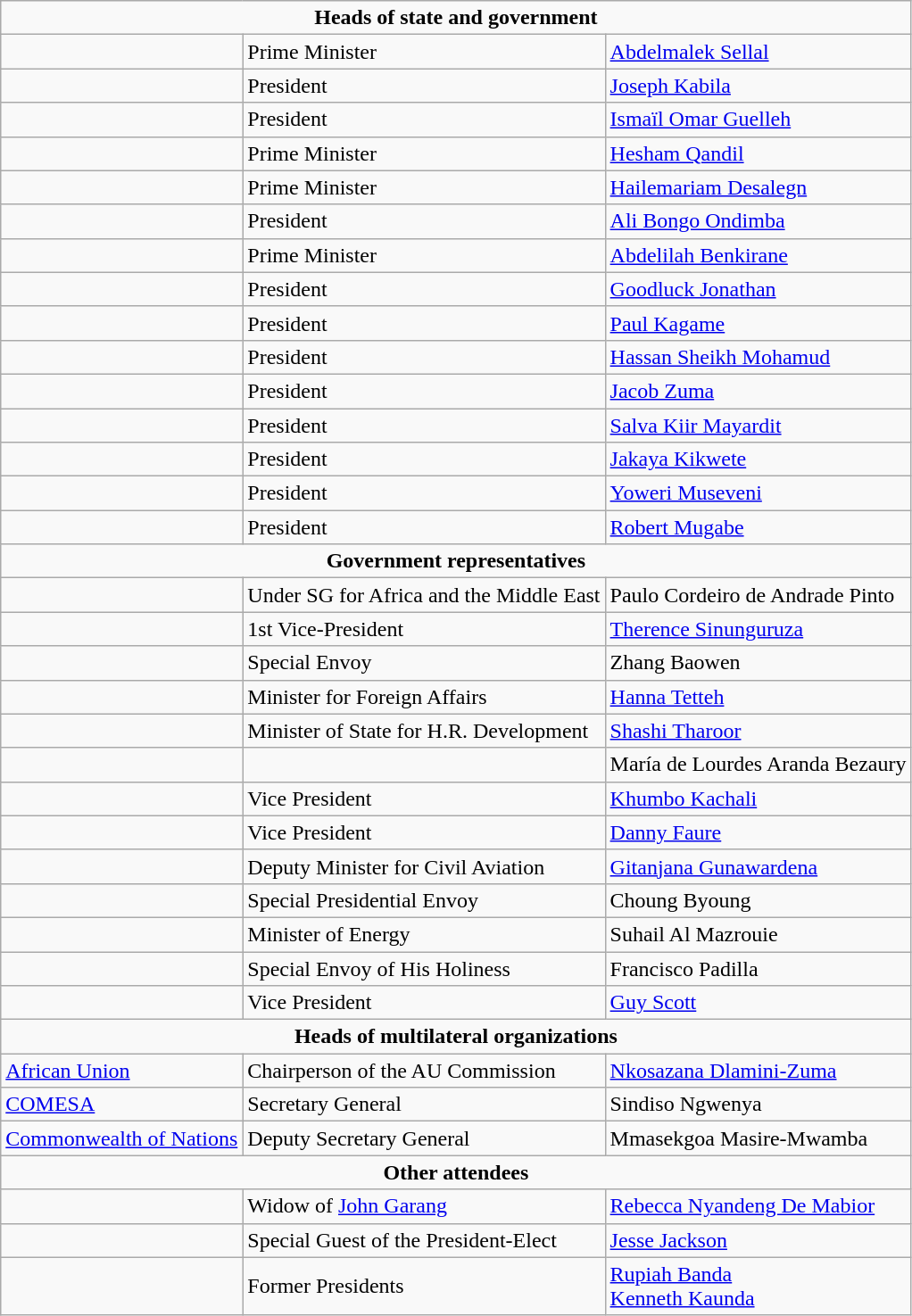<table class="wikitable">
<tr align=center>
<td colspan="3"><strong>Heads of state and government</strong></td>
</tr>
<tr>
<td></td>
<td>Prime Minister</td>
<td><a href='#'>Abdelmalek Sellal</a></td>
</tr>
<tr>
<td></td>
<td>President</td>
<td><a href='#'>Joseph Kabila</a></td>
</tr>
<tr>
<td></td>
<td>President</td>
<td><a href='#'>Ismaïl Omar Guelleh</a></td>
</tr>
<tr>
<td></td>
<td>Prime Minister</td>
<td><a href='#'>Hesham Qandil</a></td>
</tr>
<tr>
<td></td>
<td>Prime Minister</td>
<td><a href='#'>Hailemariam Desalegn</a></td>
</tr>
<tr>
<td></td>
<td>President</td>
<td><a href='#'>Ali Bongo Ondimba</a></td>
</tr>
<tr>
<td></td>
<td>Prime Minister</td>
<td><a href='#'>Abdelilah Benkirane</a></td>
</tr>
<tr>
<td></td>
<td>President</td>
<td><a href='#'>Goodluck Jonathan</a></td>
</tr>
<tr>
<td></td>
<td>President</td>
<td><a href='#'>Paul Kagame</a></td>
</tr>
<tr>
<td></td>
<td>President</td>
<td><a href='#'>Hassan Sheikh Mohamud</a></td>
</tr>
<tr>
<td></td>
<td>President</td>
<td><a href='#'>Jacob Zuma</a></td>
</tr>
<tr>
<td></td>
<td>President</td>
<td><a href='#'>Salva Kiir Mayardit</a></td>
</tr>
<tr>
<td></td>
<td>President</td>
<td><a href='#'>Jakaya Kikwete</a></td>
</tr>
<tr>
<td></td>
<td>President</td>
<td><a href='#'>Yoweri Museveni</a></td>
</tr>
<tr>
<td></td>
<td>President</td>
<td><a href='#'>Robert Mugabe</a></td>
</tr>
<tr align=center>
<td colspan="3"><strong>Government representatives</strong></td>
</tr>
<tr>
<td></td>
<td>Under SG for Africa and the Middle East</td>
<td>Paulo Cordeiro de Andrade Pinto</td>
</tr>
<tr>
<td></td>
<td>1st Vice-President</td>
<td><a href='#'>Therence Sinunguruza</a></td>
</tr>
<tr>
<td></td>
<td>Special Envoy</td>
<td>Zhang Baowen</td>
</tr>
<tr>
<td></td>
<td>Minister for Foreign Affairs</td>
<td><a href='#'>Hanna Tetteh</a></td>
</tr>
<tr>
<td></td>
<td>Minister of State for H.R. Development</td>
<td><a href='#'>Shashi Tharoor</a></td>
</tr>
<tr>
<td></td>
<td></td>
<td>María de Lourdes Aranda Bezaury</td>
</tr>
<tr>
<td></td>
<td>Vice President</td>
<td><a href='#'>Khumbo Kachali</a></td>
</tr>
<tr>
<td></td>
<td>Vice President</td>
<td><a href='#'>Danny Faure</a></td>
</tr>
<tr>
<td></td>
<td>Deputy Minister for Civil Aviation</td>
<td><a href='#'>Gitanjana Gunawardena</a></td>
</tr>
<tr>
<td></td>
<td>Special Presidential Envoy</td>
<td>Choung Byoung</td>
</tr>
<tr>
<td></td>
<td>Minister of Energy</td>
<td>Suhail Al Mazrouie</td>
</tr>
<tr>
<td></td>
<td>Special Envoy of His Holiness</td>
<td>Francisco Padilla</td>
</tr>
<tr>
<td></td>
<td>Vice President</td>
<td><a href='#'>Guy Scott</a></td>
</tr>
<tr align=center>
<td colspan="3"><strong>Heads of multilateral organizations</strong></td>
</tr>
<tr>
<td><a href='#'>African Union</a></td>
<td>Chairperson of the AU Commission</td>
<td><a href='#'>Nkosazana Dlamini-Zuma</a></td>
</tr>
<tr>
<td><a href='#'>COMESA</a></td>
<td>Secretary General</td>
<td>Sindiso Ngwenya</td>
</tr>
<tr>
<td><a href='#'>Commonwealth of Nations</a></td>
<td>Deputy Secretary General</td>
<td>Mmasekgoa Masire-Mwamba</td>
</tr>
<tr align=center>
<td colspan="3"><strong>Other attendees</strong></td>
</tr>
<tr>
<td></td>
<td>Widow of <a href='#'>John Garang</a></td>
<td><a href='#'>Rebecca Nyandeng De Mabior</a></td>
</tr>
<tr>
<td></td>
<td>Special Guest of the President-Elect</td>
<td><a href='#'>Jesse Jackson</a></td>
</tr>
<tr>
<td></td>
<td>Former Presidents</td>
<td><a href='#'>Rupiah Banda</a> <br> <a href='#'>Kenneth Kaunda</a></td>
</tr>
</table>
